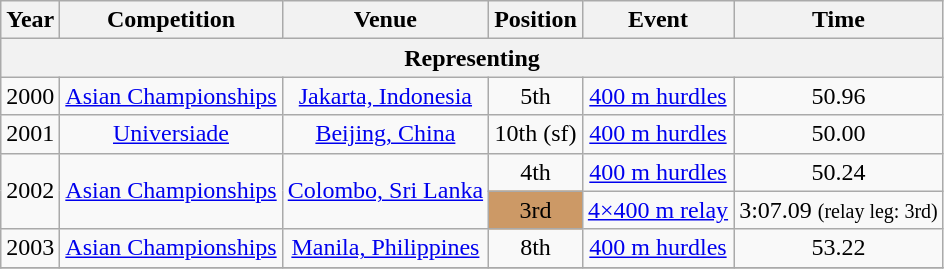<table class="wikitable sortable" style=text-align:center>
<tr>
<th>Year</th>
<th>Competition</th>
<th>Venue</th>
<th>Position</th>
<th>Event</th>
<th>Time</th>
</tr>
<tr>
<th colspan="6">Representing </th>
</tr>
<tr>
<td>2000</td>
<td><a href='#'>Asian Championships</a></td>
<td><a href='#'>Jakarta, Indonesia</a></td>
<td>5th</td>
<td><a href='#'>400 m hurdles</a></td>
<td>50.96</td>
</tr>
<tr>
<td>2001</td>
<td><a href='#'>Universiade</a></td>
<td><a href='#'>Beijing, China</a></td>
<td>10th (sf)</td>
<td><a href='#'>400 m hurdles</a></td>
<td>50.00</td>
</tr>
<tr>
<td rowspan=2>2002</td>
<td rowspan=2><a href='#'>Asian Championships</a></td>
<td rowspan=2><a href='#'>Colombo, Sri Lanka</a></td>
<td>4th</td>
<td><a href='#'>400 m hurdles</a></td>
<td>50.24</td>
</tr>
<tr>
<td bgcolor="cc9966">3rd</td>
<td><a href='#'>4×400 m relay</a></td>
<td>3:07.09 <small>(relay leg: 3rd)</small></td>
</tr>
<tr>
<td>2003</td>
<td><a href='#'>Asian Championships</a></td>
<td><a href='#'>Manila, Philippines</a></td>
<td>8th</td>
<td><a href='#'>400 m hurdles</a></td>
<td>53.22</td>
</tr>
<tr>
</tr>
</table>
